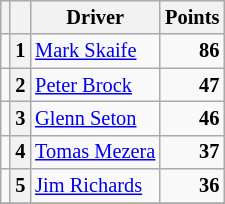<table class="wikitable" style="font-size: 85%;">
<tr>
<th></th>
<th></th>
<th>Driver</th>
<th>Points</th>
</tr>
<tr>
<td align="left"></td>
<th>1</th>
<td> <a href='#'>Mark Skaife</a></td>
<td align="right"><strong>86</strong></td>
</tr>
<tr>
<td align="left"></td>
<th>2</th>
<td> <a href='#'>Peter Brock</a></td>
<td align="right"><strong>47</strong></td>
</tr>
<tr>
<td align="left"></td>
<th>3</th>
<td> <a href='#'>Glenn Seton</a></td>
<td align="right"><strong>46</strong></td>
</tr>
<tr>
<td align="left"></td>
<th>4</th>
<td> <a href='#'>Tomas Mezera</a></td>
<td align="right"><strong>37</strong></td>
</tr>
<tr>
<td align="left"></td>
<th>5</th>
<td> <a href='#'>Jim Richards</a></td>
<td align="right"><strong>36</strong></td>
</tr>
<tr>
</tr>
</table>
